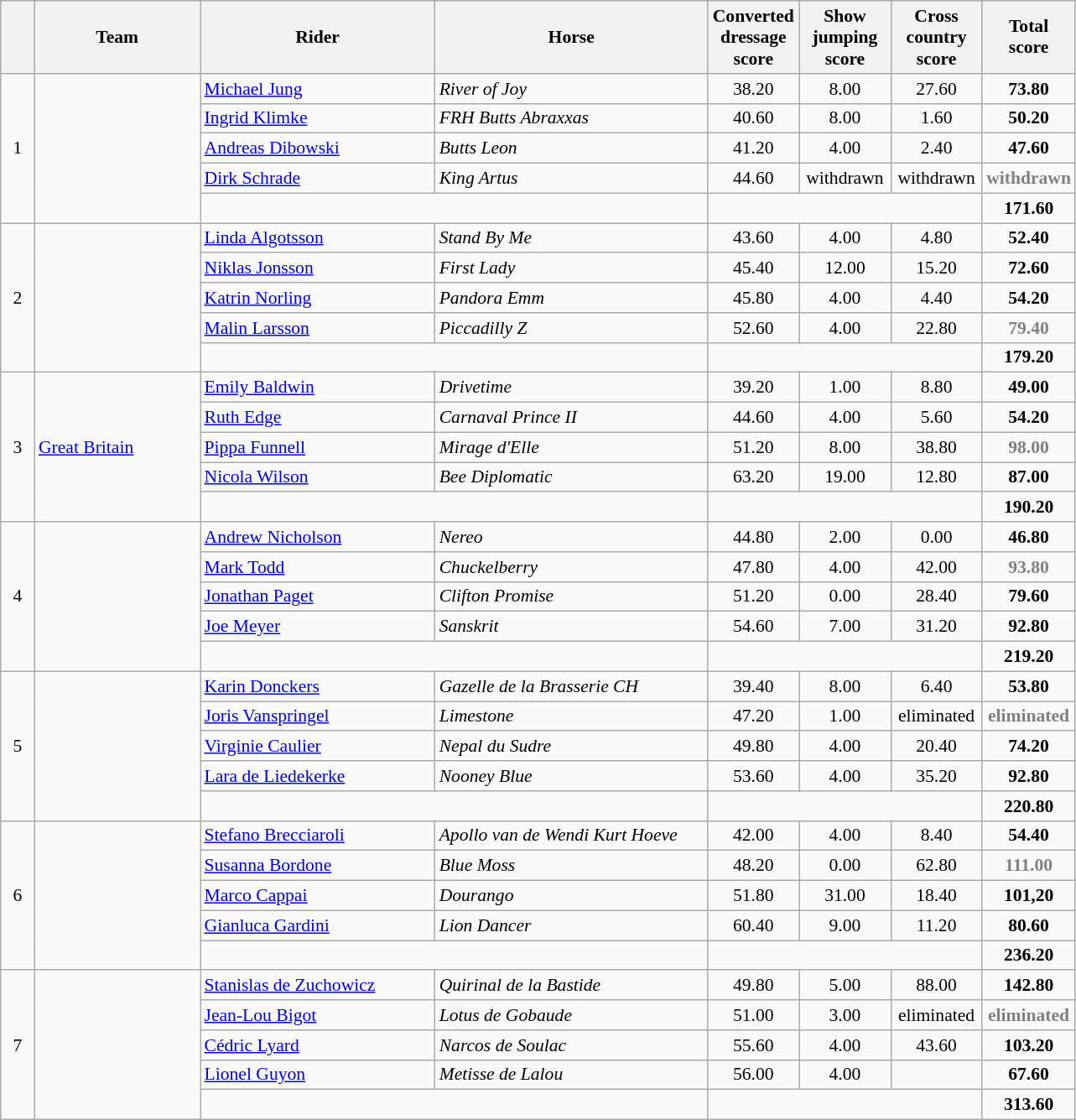<table class="wikitable" style="font-size: 90%">
<tr>
<th width=20></th>
<th width=125>Team</th>
<th width=180>Rider</th>
<th width=210>Horse</th>
<th width=66>Converted dressage<br>score</th>
<th width=66>Show jumping<br>score</th>
<th width=66>Cross country<br>score</th>
<th width=66>Total<br>score</th>
</tr>
<tr>
<td rowspan="5" style="text-align:center;">1</td>
<td rowspan=5></td>
<td><a href='#'>Michael Jung</a></td>
<td><em>River of Joy</em></td>
<td align=center>38.20</td>
<td align=center>8.00</td>
<td align=center>27.60</td>
<td align=center><strong>73.80</strong></td>
</tr>
<tr>
<td><a href='#'>Ingrid Klimke</a></td>
<td><em>FRH Butts Abraxxas</em></td>
<td align=center>40.60</td>
<td align=center>8.00</td>
<td align=center>1.60</td>
<td align=center><strong>50.20</strong></td>
</tr>
<tr>
<td><a href='#'>Andreas Dibowski</a></td>
<td><em>Butts Leon</em></td>
<td align=center>41.20</td>
<td align=center>4.00</td>
<td align=center>2.40</td>
<td align=center><strong>47.60</strong></td>
</tr>
<tr>
<td><a href='#'>Dirk Schrade</a></td>
<td><em>King Artus</em></td>
<td align=center>44.60</td>
<td align=center>withdrawn</td>
<td align=center>withdrawn</td>
<td style="text-align:center; color:gray;"><strong>withdrawn</strong></td>
</tr>
<tr>
<td colspan=2></td>
<td style="text-align:center;" colspan="3"></td>
<td align=center><strong>171.60</strong></td>
</tr>
<tr>
<td rowspan="5" style="text-align:center;">2</td>
<td rowspan=5></td>
<td><a href='#'>Linda Algotsson</a></td>
<td><em>Stand By Me</em></td>
<td align=center>43.60</td>
<td align=center>4.00</td>
<td align=center>4.80</td>
<td align=center><strong>52.40</strong></td>
</tr>
<tr>
<td><a href='#'>Niklas Jonsson</a></td>
<td><em>First Lady</em></td>
<td align=center>45.40</td>
<td align=center>12.00</td>
<td align=center>15.20</td>
<td align=center><strong>72.60</strong></td>
</tr>
<tr>
<td><a href='#'>Katrin Norling</a></td>
<td><em>Pandora Emm</em></td>
<td align=center>45.80</td>
<td align=center>4.00</td>
<td align=center>4.40</td>
<td align=center><strong>54.20</strong></td>
</tr>
<tr>
<td><a href='#'>Malin Larsson</a></td>
<td><em>Piccadilly Z</em></td>
<td align=center>52.60</td>
<td align=center>4.00</td>
<td align=center>22.80</td>
<td style="text-align:center; color:gray;"><strong>79.40</strong></td>
</tr>
<tr>
<td colspan=2></td>
<td style="text-align:center;" colspan="3"></td>
<td align=center><strong>179.20</strong></td>
</tr>
<tr>
<td rowspan="5" style="text-align:center;">3</td>
<td rowspan=5> <a href='#'>Great Britain</a></td>
<td><a href='#'>Emily Baldwin</a></td>
<td><em>Drivetime</em></td>
<td align=center>39.20</td>
<td align=center>1.00</td>
<td align=center>8.80</td>
<td align=center><strong>49.00</strong></td>
</tr>
<tr>
<td><a href='#'>Ruth Edge</a></td>
<td><em>Carnaval Prince II</em></td>
<td align=center>44.60</td>
<td align=center>4.00</td>
<td align=center>5.60</td>
<td align=center><strong>54.20</strong></td>
</tr>
<tr>
<td><a href='#'>Pippa Funnell</a></td>
<td><em>Mirage d'Elle</em></td>
<td align=center>51.20</td>
<td align=center>8.00</td>
<td align=center>38.80</td>
<td style="text-align:center; color:gray;"><strong>98.00</strong></td>
</tr>
<tr>
<td><a href='#'>Nicola Wilson</a></td>
<td><em>Bee Diplomatic</em></td>
<td align=center>63.20</td>
<td align=center>19.00</td>
<td align=center>12.80</td>
<td align=center><strong>87.00</strong></td>
</tr>
<tr>
<td colspan=2></td>
<td style="text-align:center;" colspan="3"></td>
<td align=center><strong>190.20</strong></td>
</tr>
<tr>
<td rowspan="5" style="text-align:center;">4</td>
<td rowspan=5></td>
<td><a href='#'>Andrew Nicholson</a></td>
<td><em>Nereo</em></td>
<td align=center>44.80</td>
<td align=center>2.00</td>
<td align=center>0.00</td>
<td align=center><strong>46.80</strong></td>
</tr>
<tr>
<td><a href='#'>Mark Todd</a></td>
<td><em>Chuckelberry</em></td>
<td align=center>47.80</td>
<td align=center>4.00</td>
<td align=center>42.00</td>
<td style="text-align:center; color:gray;"><strong>93.80</strong></td>
</tr>
<tr>
<td><a href='#'>Jonathan Paget</a></td>
<td><em>Clifton Promise</em></td>
<td align=center>51.20</td>
<td align=center>0.00</td>
<td align=center>28.40</td>
<td align=center><strong>79.60</strong></td>
</tr>
<tr>
<td><a href='#'>Joe Meyer</a></td>
<td><em>Sanskrit</em></td>
<td align=center>54.60</td>
<td align=center>7.00</td>
<td align=center>31.20</td>
<td align=center><strong>92.80</strong></td>
</tr>
<tr>
<td colspan=2></td>
<td style="text-align:center;" colspan="3"></td>
<td align=center><strong>219.20</strong></td>
</tr>
<tr>
<td rowspan="5" style="text-align:center;">5</td>
<td rowspan=5></td>
<td><a href='#'>Karin Donckers</a></td>
<td><em>Gazelle de la Brasserie CH</em></td>
<td align=center>39.40</td>
<td align=center>8.00</td>
<td align=center>6.40</td>
<td align=center><strong>53.80</strong></td>
</tr>
<tr>
<td><a href='#'>Joris Vanspringel</a></td>
<td><em>Limestone</em></td>
<td align=center>47.20</td>
<td align=center>1.00</td>
<td align=center>eliminated</td>
<td style="text-align:center; color:gray;"><strong>eliminated</strong></td>
</tr>
<tr>
<td><a href='#'>Virginie Caulier</a></td>
<td><em>Nepal du Sudre</em></td>
<td align=center>49.80</td>
<td align=center>4.00</td>
<td align=center>20.40</td>
<td align=center><strong>74.20</strong></td>
</tr>
<tr>
<td><a href='#'>Lara de Liedekerke</a></td>
<td><em>Nooney Blue</em></td>
<td align=center>53.60</td>
<td align=center>4.00</td>
<td align=center>35.20</td>
<td align=center><strong>92.80</strong></td>
</tr>
<tr>
<td colspan=2></td>
<td style="text-align:center;" colspan="3"></td>
<td align=center><strong>220.80</strong></td>
</tr>
<tr>
<td rowspan="5" style="text-align:center;">6</td>
<td rowspan=5></td>
<td><a href='#'>Stefano Brecciaroli</a></td>
<td><em>Apollo van de Wendi Kurt Hoeve</em></td>
<td align=center>42.00</td>
<td align=center>4.00</td>
<td align=center>8.40</td>
<td align=center><strong>54.40</strong></td>
</tr>
<tr>
<td><a href='#'>Susanna Bordone</a></td>
<td><em>Blue Moss</em></td>
<td align=center>48.20</td>
<td align=center>0.00</td>
<td align=center>62.80</td>
<td style="text-align:center; color:gray;"><strong>111.00</strong></td>
</tr>
<tr>
<td><a href='#'>Marco Cappai</a></td>
<td><em>Dourango</em></td>
<td align=center>51.80</td>
<td align=center>31.00</td>
<td align=center>18.40</td>
<td align=center><strong>101,20</strong></td>
</tr>
<tr>
<td><a href='#'>Gianluca Gardini</a></td>
<td><em>Lion Dancer</em></td>
<td align=center>60.40</td>
<td align=center>9.00</td>
<td align=center>11.20</td>
<td align=center><strong>80.60</strong></td>
</tr>
<tr>
<td colspan=2></td>
<td style="text-align:center;" colspan="3"></td>
<td align=center><strong>236.20</strong></td>
</tr>
<tr>
<td rowspan="5" style="text-align:center;">7</td>
<td rowspan=5></td>
<td><a href='#'>Stanislas de Zuchowicz</a></td>
<td><em>Quirinal de la Bastide</em></td>
<td align=center>49.80</td>
<td align=center>5.00</td>
<td align=center>88.00</td>
<td align=center><strong>142.80</strong></td>
</tr>
<tr>
<td><a href='#'>Jean-Lou Bigot</a></td>
<td><em>Lotus de Gobaude</em></td>
<td align=center>51.00</td>
<td align=center>3.00</td>
<td align=center>eliminated</td>
<td style="text-align:center; color:gray;"><strong>eliminated</strong></td>
</tr>
<tr>
<td><a href='#'>Cédric Lyard</a></td>
<td><em>Narcos de Soulac</em></td>
<td align=center>55.60</td>
<td align=center>4.00</td>
<td align=center>43.60</td>
<td align=center><strong>103.20</strong></td>
</tr>
<tr>
<td><a href='#'>Lionel Guyon</a></td>
<td><em>Metisse de Lalou</em></td>
<td align=center>56.00</td>
<td align=center>4.00</td>
<td align=center></td>
<td align=center><strong>67.60</strong></td>
</tr>
<tr>
<td colspan=2></td>
<td style="text-align:center;" colspan="3"></td>
<td align=center><strong>313.60</strong></td>
</tr>
</table>
